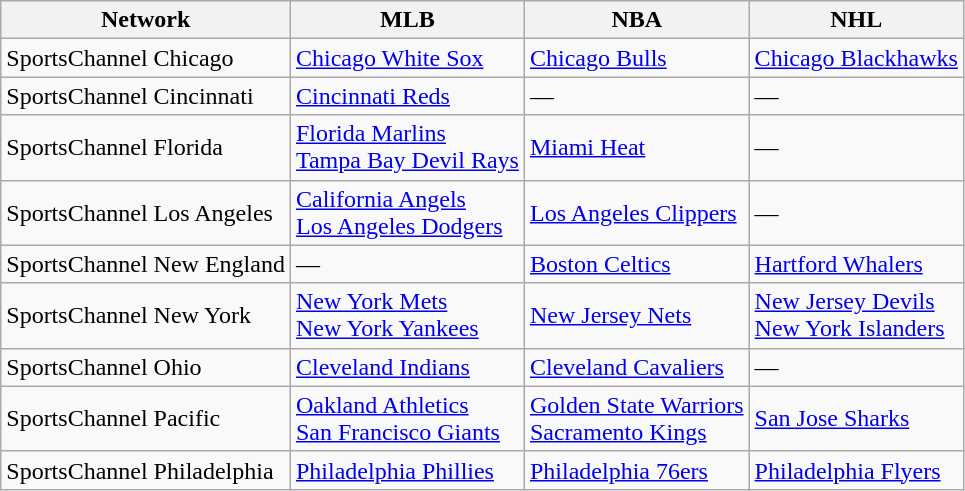<table class="wikitable sortable">
<tr>
<th>Network</th>
<th>MLB</th>
<th>NBA</th>
<th>NHL</th>
</tr>
<tr>
<td>SportsChannel Chicago</td>
<td><a href='#'>Chicago White Sox</a></td>
<td><a href='#'>Chicago Bulls</a></td>
<td><a href='#'>Chicago Blackhawks</a></td>
</tr>
<tr>
<td>SportsChannel Cincinnati</td>
<td><a href='#'>Cincinnati Reds</a></td>
<td>—</td>
<td>—</td>
</tr>
<tr>
<td>SportsChannel Florida</td>
<td><a href='#'>Florida Marlins</a><br><a href='#'>Tampa Bay Devil Rays</a></td>
<td><a href='#'>Miami Heat</a></td>
<td>—</td>
</tr>
<tr>
<td>SportsChannel Los Angeles</td>
<td><a href='#'>California Angels</a><br><a href='#'>Los Angeles Dodgers</a></td>
<td><a href='#'>Los Angeles Clippers</a></td>
<td>—</td>
</tr>
<tr>
<td>SportsChannel New England</td>
<td>—</td>
<td><a href='#'>Boston Celtics</a></td>
<td><a href='#'>Hartford Whalers</a></td>
</tr>
<tr>
<td>SportsChannel New York</td>
<td><a href='#'>New York Mets</a><br><a href='#'>New York Yankees</a></td>
<td><a href='#'>New Jersey Nets</a></td>
<td><a href='#'>New Jersey Devils</a><br><a href='#'>New York Islanders</a></td>
</tr>
<tr>
<td>SportsChannel Ohio</td>
<td><a href='#'>Cleveland Indians</a></td>
<td><a href='#'>Cleveland Cavaliers</a></td>
<td>—</td>
</tr>
<tr>
<td>SportsChannel Pacific</td>
<td><a href='#'>Oakland Athletics</a><br><a href='#'>San Francisco Giants</a></td>
<td><a href='#'>Golden State Warriors</a><br><a href='#'>Sacramento Kings</a></td>
<td><a href='#'>San Jose Sharks</a></td>
</tr>
<tr>
<td>SportsChannel Philadelphia</td>
<td><a href='#'>Philadelphia Phillies</a></td>
<td><a href='#'>Philadelphia 76ers</a></td>
<td><a href='#'>Philadelphia Flyers</a></td>
</tr>
</table>
